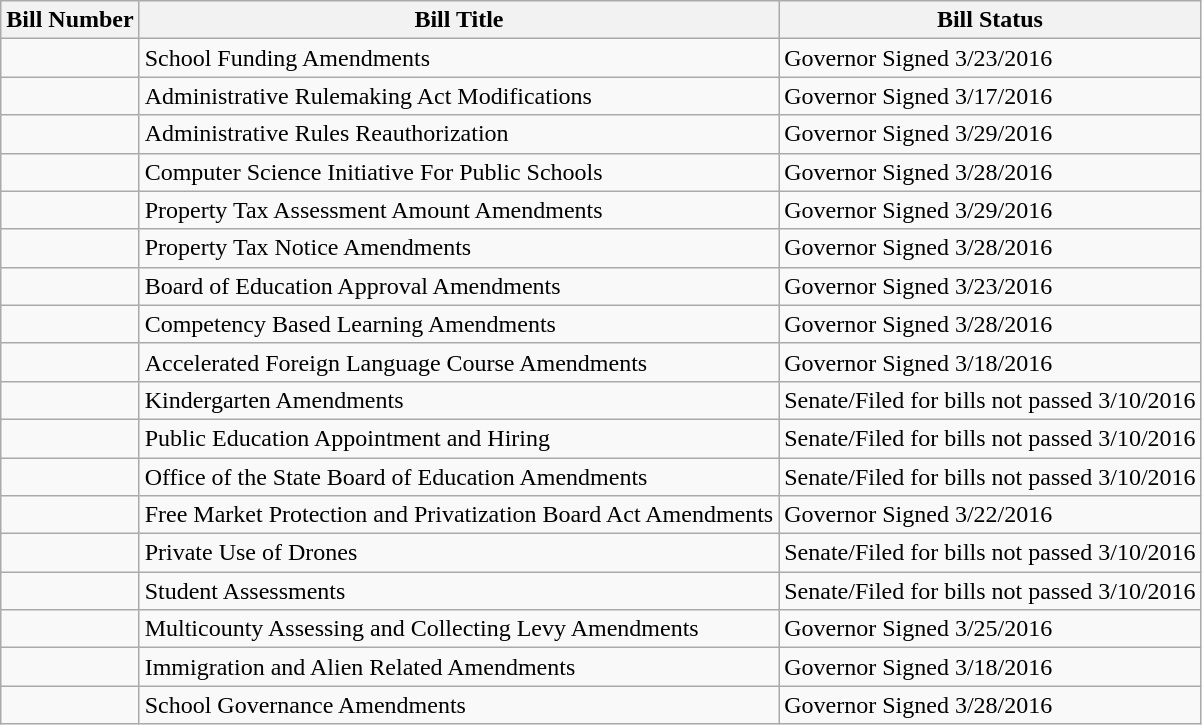<table class="wikitable">
<tr>
<th>Bill Number</th>
<th>Bill Title</th>
<th>Bill Status</th>
</tr>
<tr>
<td></td>
<td>School Funding Amendments</td>
<td>Governor Signed 3/23/2016</td>
</tr>
<tr>
<td></td>
<td>Administrative Rulemaking Act Modifications</td>
<td>Governor Signed 3/17/2016</td>
</tr>
<tr>
<td></td>
<td>Administrative Rules Reauthorization</td>
<td>Governor Signed 3/29/2016</td>
</tr>
<tr>
<td></td>
<td>Computer Science Initiative For Public Schools</td>
<td>Governor Signed 3/28/2016</td>
</tr>
<tr>
<td></td>
<td>Property Tax Assessment Amount Amendments</td>
<td>Governor Signed 3/29/2016</td>
</tr>
<tr>
<td></td>
<td>Property Tax Notice Amendments</td>
<td>Governor Signed 3/28/2016</td>
</tr>
<tr>
<td></td>
<td>Board of Education Approval Amendments</td>
<td>Governor Signed 3/23/2016</td>
</tr>
<tr>
<td></td>
<td>Competency Based Learning Amendments</td>
<td>Governor Signed 3/28/2016</td>
</tr>
<tr>
<td></td>
<td>Accelerated Foreign Language Course Amendments</td>
<td>Governor Signed 3/18/2016</td>
</tr>
<tr>
<td></td>
<td>Kindergarten Amendments</td>
<td>Senate/Filed for bills not passed 3/10/2016</td>
</tr>
<tr>
<td></td>
<td>Public Education Appointment and Hiring</td>
<td>Senate/Filed for bills not passed 3/10/2016</td>
</tr>
<tr>
<td></td>
<td>Office of the State Board of Education Amendments</td>
<td>Senate/Filed for bills not passed 3/10/2016</td>
</tr>
<tr>
<td></td>
<td>Free Market Protection and Privatization Board Act Amendments</td>
<td>Governor Signed 3/22/2016</td>
</tr>
<tr>
<td></td>
<td>Private Use of Drones</td>
<td>Senate/Filed for bills not passed 3/10/2016</td>
</tr>
<tr>
<td></td>
<td>Student Assessments</td>
<td>Senate/Filed for bills not passed 3/10/2016</td>
</tr>
<tr>
<td></td>
<td>Multicounty Assessing and Collecting Levy Amendments</td>
<td>Governor Signed 3/25/2016</td>
</tr>
<tr>
<td></td>
<td>Immigration and Alien Related Amendments</td>
<td>Governor Signed 3/18/2016</td>
</tr>
<tr>
<td></td>
<td>School Governance Amendments</td>
<td>Governor Signed 3/28/2016</td>
</tr>
</table>
